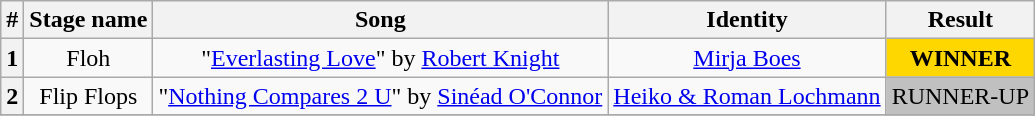<table class="wikitable plainrowheaders" style="text-align: center;">
<tr>
<th>#</th>
<th>Stage name</th>
<th>Song</th>
<th>Identity</th>
<th>Result</th>
</tr>
<tr>
<th>1</th>
<td>Floh</td>
<td>"<a href='#'>Everlasting Love</a>" by <a href='#'>Robert Knight</a></td>
<td><a href='#'>Mirja Boes</a></td>
<td bgcolor=gold><strong>WINNER</strong></td>
</tr>
<tr>
<th>2</th>
<td>Flip Flops</td>
<td>"<a href='#'>Nothing Compares 2 U</a>" by <a href='#'>Sinéad O'Connor</a></td>
<td><a href='#'>Heiko & Roman Lochmann</a></td>
<td bgcolor=silver>RUNNER-UP</td>
</tr>
<tr>
</tr>
</table>
